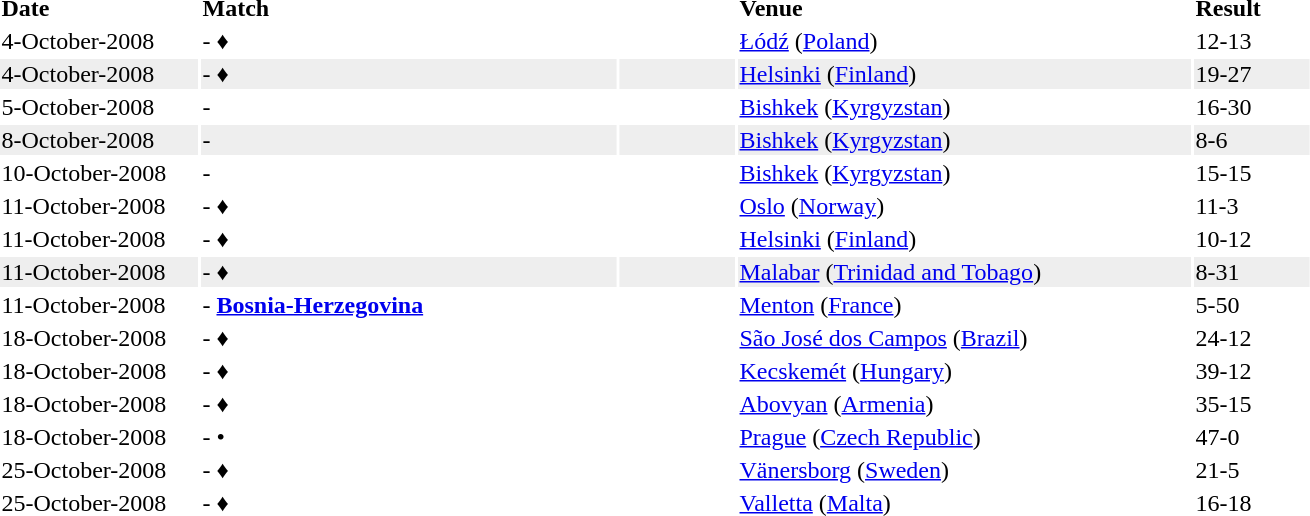<table>
<tr ---->
<td width="130"><strong>Date</strong></td>
<td width="275"><strong>Match</strong></td>
<td width="75"></td>
<td width="300"><strong>Venue</strong></td>
<td width="75"><strong>Result</strong></td>
</tr>
<tr ---->
<td>4-October-2008</td>
<td> - <strong></strong> ♦</td>
<td><br> </td>
<td><a href='#'>Łódź</a> (<a href='#'>Poland</a>)</td>
<td>12-13</td>
</tr>
<tr ---- bgcolor="#eeeeee">
<td>4-October-2008</td>
<td> - <strong></strong> ♦</td>
<td><br></td>
<td><a href='#'>Helsinki</a> (<a href='#'>Finland</a>)</td>
<td>19-27</td>
</tr>
<tr ---->
<td>5-October-2008</td>
<td> - <strong></strong></td>
<td><br></td>
<td><a href='#'>Bishkek</a> (<a href='#'>Kyrgyzstan</a>)</td>
<td>16-30</td>
</tr>
<tr ---- bgcolor="#eeeeee">
<td>8-October-2008</td>
<td><strong></strong> - </td>
<td><br></td>
<td><a href='#'>Bishkek</a> (<a href='#'>Kyrgyzstan</a>)</td>
<td>8-6</td>
</tr>
<tr ---->
<td>10-October-2008</td>
<td> - </td>
<td><br></td>
<td><a href='#'>Bishkek</a> (<a href='#'>Kyrgyzstan</a>)</td>
<td>15-15</td>
</tr>
<tr ----bgcolor="#eeeeee">
<td>11-October-2008</td>
<td><strong></strong> -  ♦</td>
<td><br> </td>
<td><a href='#'>Oslo</a> (<a href='#'>Norway</a>)</td>
<td>11-3</td>
</tr>
<tr ---->
<td>11-October-2008</td>
<td> - <strong></strong> ♦</td>
<td><br></td>
<td><a href='#'>Helsinki</a> (<a href='#'>Finland</a>)</td>
<td>10-12</td>
</tr>
<tr ---- bgcolor="#eeeeee">
<td>11-October-2008</td>
<td> - <strong></strong> ♦</td>
<td><br></td>
<td><a href='#'>Malabar</a> (<a href='#'>Trinidad and Tobago</a>)</td>
<td>8-31</td>
</tr>
<tr ---->
<td>11-October-2008</td>
<td> -  <strong><a href='#'>Bosnia-Herzegovina</a></strong></td>
<td><br> </td>
<td><a href='#'>Menton</a> (<a href='#'>France</a>)</td>
<td>5-50</td>
</tr>
<tr ----bgcolor="#eeeeee">
<td>18-October-2008</td>
<td><strong></strong> -  ♦</td>
<td><br></td>
<td><a href='#'>São José dos Campos</a> (<a href='#'>Brazil</a>)</td>
<td>24-12</td>
</tr>
<tr ---->
<td>18-October-2008</td>
<td><strong></strong> -  ♦</td>
<td><br></td>
<td><a href='#'>Kecskemét</a> (<a href='#'>Hungary</a>)</td>
<td>39-12</td>
</tr>
<tr ----bgcolor="#eeeeee">
<td>18-October-2008</td>
<td><strong></strong> -  ♦</td>
<td><br> </td>
<td><a href='#'>Abovyan</a> (<a href='#'>Armenia</a>)</td>
<td>35-15</td>
</tr>
<tr ---->
<td>18-October-2008</td>
<td><strong></strong> -  •</td>
<td><br></td>
<td><a href='#'>Prague</a> (<a href='#'>Czech Republic</a>)</td>
<td>47-0</td>
</tr>
<tr ----bgcolor="#eeeeee">
<td>25-October-2008</td>
<td><strong></strong> -  ♦</td>
<td><br></td>
<td><a href='#'>Vänersborg</a> (<a href='#'>Sweden</a>)</td>
<td>21-5</td>
</tr>
<tr ---->
<td>25-October-2008</td>
<td> - <strong></strong> ♦</td>
<td><br></td>
<td><a href='#'>Valletta</a> (<a href='#'>Malta</a>)</td>
<td>16-18</td>
</tr>
<tr ----bgcolor="#eeeeee">
</tr>
</table>
